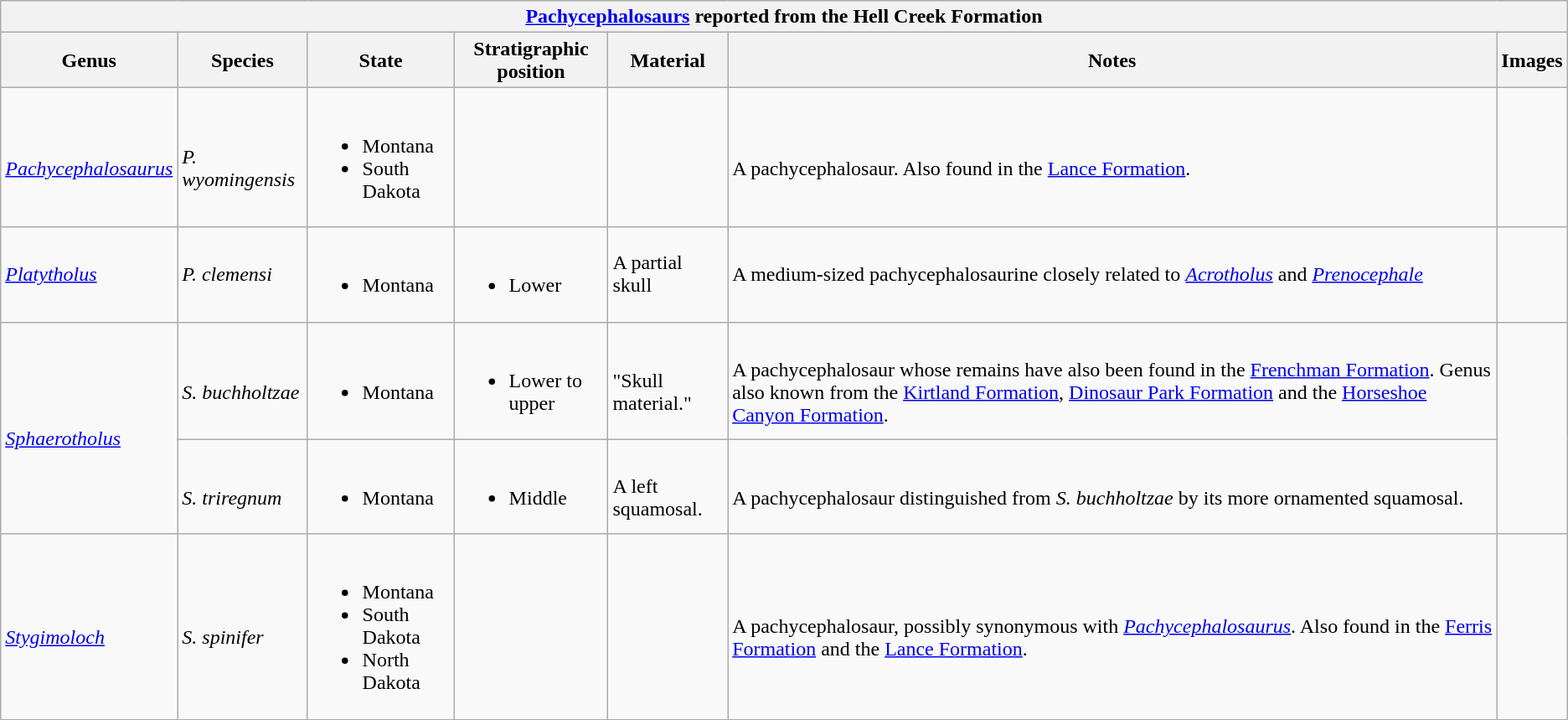<table class="wikitable sortable mw-collapsible">
<tr>
<th colspan="7" style="text-align:center;"><strong><a href='#'>Pachycephalosaurs</a> reported from the Hell Creek Formation</strong></th>
</tr>
<tr>
<th>Genus</th>
<th>Species</th>
<th>State</th>
<th>Stratigraphic position</th>
<th>Material</th>
<th>Notes</th>
<th>Images</th>
</tr>
<tr>
<td><br><em><a href='#'>Pachycephalosaurus</a></em></td>
<td><br><em>P. wyomingensis</em></td>
<td><br><ul><li>Montana</li><li>South Dakota</li></ul></td>
<td></td>
<td></td>
<td><br>A pachycephalosaur. Also found in the <a href='#'>Lance Formation</a>.</td>
<td><br></td>
</tr>
<tr>
<td><em><a href='#'>Platytholus</a></em></td>
<td><em>P. clemensi</em></td>
<td><br><ul><li>Montana</li></ul></td>
<td><br><ul><li>Lower</li></ul></td>
<td>A partial skull</td>
<td>A medium-sized pachycephalosaurine closely related to <em><a href='#'>Acrotholus</a></em> and <em><a href='#'>Prenocephale</a></em></td>
<td><br></td>
</tr>
<tr>
<td rowspan=2><br><em><a href='#'>Sphaerotholus</a></em></td>
<td><br><em>S. buchholtzae</em></td>
<td><br><ul><li>Montana</li></ul></td>
<td><br><ul><li>Lower to upper</li></ul></td>
<td><br>"Skull material."</td>
<td><br>A pachycephalosaur whose remains have also been found in the <a href='#'>Frenchman Formation</a>. Genus also known from the <a href='#'>Kirtland Formation</a>, <a href='#'>Dinosaur Park Formation</a> and the <a href='#'>Horseshoe Canyon Formation</a>.</td>
<td rowspan=2><br></td>
</tr>
<tr>
<td><br><em>S. triregnum</em></td>
<td><br><ul><li>Montana</li></ul></td>
<td><br><ul><li>Middle</li></ul></td>
<td><br>A left squamosal.</td>
<td><br>A pachycephalosaur distinguished from <em>S. buchholtzae</em> by its more ornamented squamosal.</td>
</tr>
<tr>
<td><br><em><a href='#'>Stygimoloch</a></em></td>
<td><br><em>S. spinifer</em></td>
<td><br><ul><li>Montana</li><li>South Dakota</li><li>North Dakota</li></ul></td>
<td></td>
<td></td>
<td><br>A pachycephalosaur, possibly synonymous with <em><a href='#'>Pachycephalosaurus</a></em>. Also found in the <a href='#'>Ferris Formation</a> and the <a href='#'>Lance Formation</a>.</td>
<td><br></td>
</tr>
<tr>
</tr>
</table>
